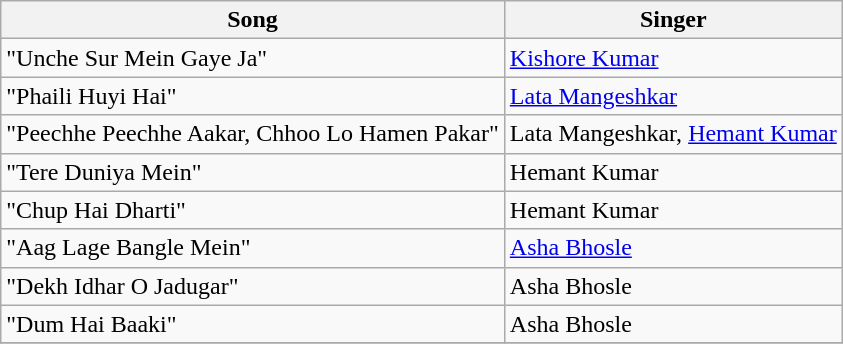<table class="wikitable">
<tr>
<th>Song</th>
<th>Singer</th>
</tr>
<tr>
<td>"Unche Sur Mein Gaye Ja"</td>
<td><a href='#'>Kishore Kumar</a></td>
</tr>
<tr>
<td>"Phaili Huyi Hai"</td>
<td><a href='#'>Lata Mangeshkar</a></td>
</tr>
<tr>
<td>"Peechhe Peechhe Aakar, Chhoo Lo Hamen Pakar"</td>
<td>Lata Mangeshkar, <a href='#'>Hemant Kumar</a></td>
</tr>
<tr>
<td>"Tere Duniya Mein"</td>
<td>Hemant Kumar</td>
</tr>
<tr>
<td>"Chup Hai Dharti"</td>
<td>Hemant Kumar</td>
</tr>
<tr>
<td>"Aag Lage Bangle Mein"</td>
<td><a href='#'>Asha Bhosle</a></td>
</tr>
<tr>
<td>"Dekh Idhar O Jadugar"</td>
<td>Asha Bhosle</td>
</tr>
<tr>
<td>"Dum Hai Baaki"</td>
<td>Asha Bhosle</td>
</tr>
<tr>
</tr>
</table>
